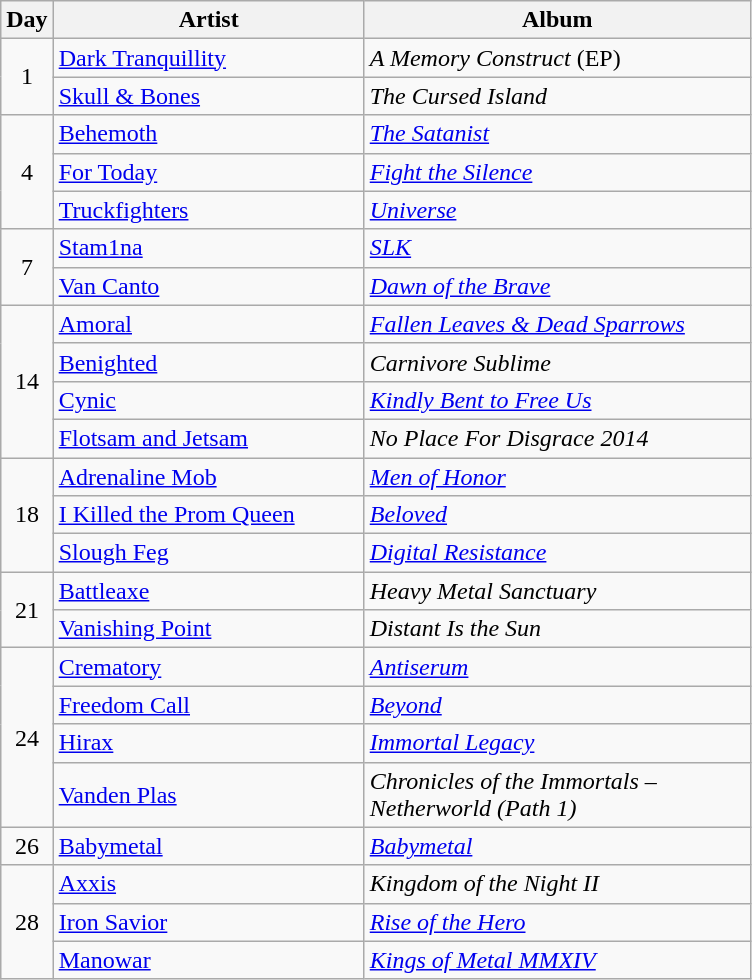<table class="wikitable">
<tr>
<th style="width:20px;">Day</th>
<th style="width:200px;">Artist</th>
<th style="width:250px;">Album</th>
</tr>
<tr>
<td style="text-align:center;" rowspan="2">1</td>
<td><a href='#'>Dark Tranquillity</a></td>
<td><em>A Memory Construct</em> (EP)</td>
</tr>
<tr>
<td><a href='#'>Skull & Bones</a></td>
<td><em>The Cursed Island</em> </td>
</tr>
<tr>
<td style="text-align:center;" rowspan="3">4</td>
<td><a href='#'>Behemoth</a></td>
<td><em><a href='#'>The Satanist</a></em></td>
</tr>
<tr>
<td><a href='#'>For Today</a></td>
<td><em><a href='#'>Fight the Silence</a></em></td>
</tr>
<tr>
<td><a href='#'>Truckfighters</a></td>
<td><em><a href='#'>Universe</a></em></td>
</tr>
<tr>
<td style="text-align:center;" rowspan="2">7</td>
<td><a href='#'>Stam1na</a></td>
<td><em><a href='#'>SLK</a></em></td>
</tr>
<tr>
<td><a href='#'>Van Canto</a></td>
<td><em><a href='#'>Dawn of the Brave</a></em></td>
</tr>
<tr>
<td style="text-align:center;" rowspan="4">14</td>
<td><a href='#'>Amoral</a></td>
<td><em><a href='#'>Fallen Leaves & Dead Sparrows</a></em></td>
</tr>
<tr>
<td><a href='#'>Benighted</a></td>
<td><em>Carnivore Sublime</em></td>
</tr>
<tr>
<td><a href='#'>Cynic</a></td>
<td><em><a href='#'>Kindly Bent to Free Us</a></em></td>
</tr>
<tr>
<td><a href='#'>Flotsam and Jetsam</a></td>
<td><em>No Place For Disgrace 2014</em></td>
</tr>
<tr>
<td style="text-align:center;" rowspan="3">18</td>
<td><a href='#'>Adrenaline Mob</a></td>
<td><em><a href='#'>Men of Honor</a></em></td>
</tr>
<tr>
<td><a href='#'>I Killed the Prom Queen</a></td>
<td><em><a href='#'>Beloved</a></em></td>
</tr>
<tr>
<td><a href='#'>Slough Feg</a></td>
<td><em><a href='#'>Digital Resistance</a></em></td>
</tr>
<tr>
<td style="text-align:center;" rowspan="2">21</td>
<td><a href='#'>Battleaxe</a></td>
<td><em>Heavy Metal Sanctuary</em></td>
</tr>
<tr>
<td><a href='#'>Vanishing Point</a></td>
<td><em>Distant Is the Sun</em></td>
</tr>
<tr>
<td style="text-align:center;" rowspan="4">24</td>
<td><a href='#'>Crematory</a></td>
<td><em><a href='#'>Antiserum</a></em></td>
</tr>
<tr>
<td><a href='#'>Freedom Call</a></td>
<td><em><a href='#'>Beyond</a></em></td>
</tr>
<tr>
<td><a href='#'>Hirax</a></td>
<td><em><a href='#'>Immortal Legacy</a></em></td>
</tr>
<tr>
<td><a href='#'>Vanden Plas</a></td>
<td><em> Chronicles of the Immortals – Netherworld (Path 1)</em> </td>
</tr>
<tr>
<td style="text-align:center;" rowspan="1">26</td>
<td><a href='#'>Babymetal</a></td>
<td><em><a href='#'>Babymetal</a></em></td>
</tr>
<tr>
<td style="text-align:center;" rowspan="3">28</td>
<td><a href='#'>Axxis</a></td>
<td><em>Kingdom of the Night II</em></td>
</tr>
<tr>
<td><a href='#'>Iron Savior</a></td>
<td><em><a href='#'>Rise of the Hero</a></em></td>
</tr>
<tr>
<td><a href='#'>Manowar</a></td>
<td><em><a href='#'>Kings of Metal MMXIV</a></em></td>
</tr>
</table>
